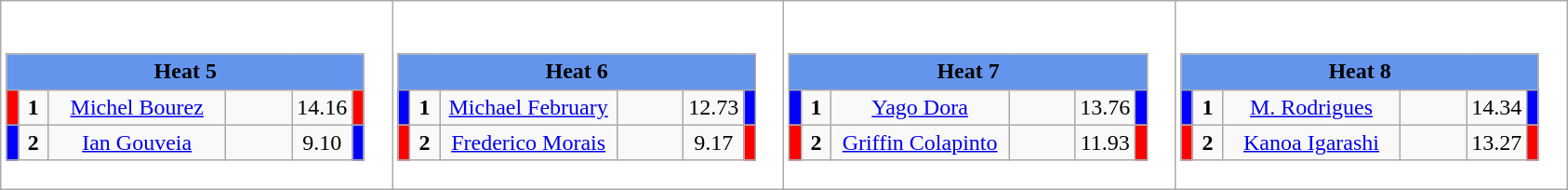<table class="wikitable" style="background:#fff;">
<tr>
<td><div><br><table class="wikitable">
<tr>
<td colspan="6"  style="text-align:center; background:#6495ed;"><strong>Heat 5</strong></td>
</tr>
<tr>
<td style="width:01px; background: #f00;"></td>
<td style="width:14px; text-align:center;"><strong>1</strong></td>
<td style="width:120px; text-align:center;"><a href='#'>Michel Bourez</a></td>
<td style="width:40px; text-align:center;"></td>
<td style="width:20px; text-align:center;">14.16</td>
<td style="width:01px; background: #f00;"></td>
</tr>
<tr>
<td style="width:01px; background: #00f;"></td>
<td style="width:14px; text-align:center;"><strong>2</strong></td>
<td style="width:120px; text-align:center;"><a href='#'>Ian Gouveia</a></td>
<td style="width:40px; text-align:center;"></td>
<td style="width:20px; text-align:center;">9.10</td>
<td style="width:01px; background: #00f;"></td>
</tr>
</table>
</div></td>
<td><div><br><table class="wikitable">
<tr>
<td colspan="6"  style="text-align:center; background:#6495ed;"><strong>Heat 6</strong></td>
</tr>
<tr>
<td style="width:01px; background: #00f;"></td>
<td style="width:14px; text-align:center;"><strong>1</strong></td>
<td style="width:120px; text-align:center;"><a href='#'>Michael February</a></td>
<td style="width:40px; text-align:center;"></td>
<td style="width:20px; text-align:center;">12.73</td>
<td style="width:01px; background: #00f;"></td>
</tr>
<tr>
<td style="width:01px; background: #f00;"></td>
<td style="width:14px; text-align:center;"><strong>2</strong></td>
<td style="width:120px; text-align:center;"><a href='#'>Frederico Morais</a></td>
<td style="width:40px; text-align:center;"></td>
<td style="width:20px; text-align:center;">9.17</td>
<td style="width:01px; background: #f00;"></td>
</tr>
</table>
</div></td>
<td><div><br><table class="wikitable">
<tr>
<td colspan="6"  style="text-align:center; background:#6495ed;"><strong>Heat 7</strong></td>
</tr>
<tr>
<td style="width:01px; background: #00f;"></td>
<td style="width:14px; text-align:center;"><strong>1</strong></td>
<td style="width:120px; text-align:center;"><a href='#'>Yago Dora</a></td>
<td style="width:40px; text-align:center;"></td>
<td style="width:20px; text-align:center;">13.76</td>
<td style="width:01px; background: #00f;"></td>
</tr>
<tr>
<td style="width:01px; background: #f00;"></td>
<td style="width:14px; text-align:center;"><strong>2</strong></td>
<td style="width:120px; text-align:center;"><a href='#'>Griffin Colapinto</a></td>
<td style="width:40px; text-align:center;"></td>
<td style="width:20px; text-align:center;">11.93</td>
<td style="width:01px; background: #f00;"></td>
</tr>
</table>
</div></td>
<td><div><br><table class="wikitable">
<tr>
<td colspan="6"  style="text-align:center; background:#6495ed;"><strong>Heat 8</strong></td>
</tr>
<tr>
<td style="width:01px; background: #00f;"></td>
<td style="width:14px; text-align:center;"><strong>1</strong></td>
<td style="width:120px; text-align:center;"><a href='#'>M. Rodrigues</a></td>
<td style="width:40px; text-align:center;"></td>
<td style="width:20px; text-align:center;">14.34</td>
<td style="width:01px; background: #00f;"></td>
</tr>
<tr>
<td style="width:01px; background: #f00;"></td>
<td style="width:14px; text-align:center;"><strong>2</strong></td>
<td style="width:120px; text-align:center;"><a href='#'>Kanoa Igarashi</a></td>
<td style="width:40px; text-align:center;"></td>
<td style="width:20px; text-align:center;">13.27</td>
<td style="width:01px; background: #f00;"></td>
</tr>
</table>
</div></td>
</tr>
</table>
